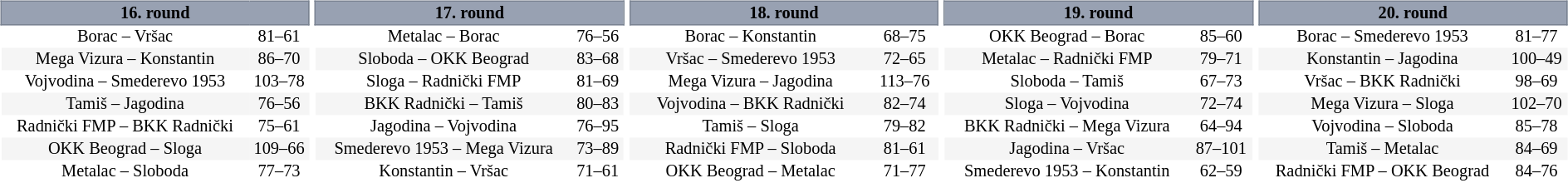<table width=100%>
<tr>
<td width=20% valign="top"><br><table border=0 cellspacing=0 cellpadding=1em style="font-size: 85%; border-collapse: collapse;" width=100%>
<tr>
<td colspan=5 bgcolor=#98A1B2 style="border:1px solid #7A8392;text-align:center;"><span><strong>16. round</strong></span></td>
</tr>
<tr align=center bgcolor=#FFFFFF>
<td>Borac – Vršac</td>
<td>81–61</td>
</tr>
<tr align=center bgcolor=#f5f5f5>
<td>Mega Vizura – Konstantin</td>
<td>86–70</td>
</tr>
<tr align=center bgcolor=#FFFFFF>
<td>Vojvodina – Smederevo 1953</td>
<td>103–78</td>
</tr>
<tr align=center bgcolor=#f5f5f5>
<td>Tamiš – Jagodina</td>
<td>76–56</td>
</tr>
<tr align=center bgcolor=#FFFFFF>
<td>Radnički FMP – BKK Radnički</td>
<td>75–61</td>
</tr>
<tr align=center bgcolor=#f5f5f5>
<td>OKK Beograd – Sloga</td>
<td>109–66</td>
</tr>
<tr align=center bgcolor=#FFFFFF>
<td>Metalac – Sloboda</td>
<td>77–73</td>
</tr>
</table>
</td>
<td width=20% valign="top"><br><table border=0 cellspacing=0 cellpadding=1em style="font-size: 85%; border-collapse: collapse;" width=100%>
<tr>
<td colspan=5 bgcolor=#98A1B2 style="border:1px solid #7A8392;text-align:center;"><span><strong>17. round</strong></span></td>
</tr>
<tr align=center bgcolor=#FFFFFF>
<td>Metalac – Borac</td>
<td>76–56</td>
</tr>
<tr align=center bgcolor=#f5f5f5>
<td>Sloboda – OKK Beograd</td>
<td>83–68</td>
</tr>
<tr align=center bgcolor=#FFFFFF>
<td>Sloga – Radnički FMP</td>
<td>81–69</td>
</tr>
<tr align=center bgcolor=#f5f5f5>
<td>BKK Radnički – Tamiš</td>
<td>80–83</td>
</tr>
<tr align=center bgcolor=#FFFFFF>
<td>Jagodina – Vojvodina</td>
<td>76–95</td>
</tr>
<tr align=center bgcolor=#f5f5f5>
<td>Smederevo 1953 – Mega Vizura</td>
<td>73–89</td>
</tr>
<tr align=center bgcolor=#FFFFFF>
<td>Konstantin – Vršac</td>
<td>71–61</td>
</tr>
</table>
</td>
<td width=20% valign="top"><br><table border=0 cellspacing=0 cellpadding=1em style="font-size: 85%; border-collapse: collapse;" width=100%>
<tr>
<td colspan=5 bgcolor=#98A1B2 style="border:1px solid #7A8392;text-align:center;"><span><strong>18. round</strong></span></td>
</tr>
<tr align=center bgcolor=#FFFFFF>
<td>Borac – Konstantin</td>
<td>68–75</td>
</tr>
<tr align=center bgcolor=#f5f5f5>
<td>Vršac – Smederevo 1953</td>
<td>72–65</td>
</tr>
<tr align=center bgcolor=#FFFFFF>
<td>Mega Vizura – Jagodina</td>
<td>113–76</td>
</tr>
<tr align=center bgcolor=#f5f5f5>
<td>Vojvodina – BKK Radnički</td>
<td>82–74</td>
</tr>
<tr align=center bgcolor=#FFFFFF>
<td>Tamiš – Sloga</td>
<td>79–82</td>
</tr>
<tr align=center bgcolor=#f5f5f5>
<td>Radnički FMP – Sloboda</td>
<td>81–61</td>
</tr>
<tr align=center bgcolor=#FFFFFF>
<td>OKK Beograd – Metalac</td>
<td>71–77</td>
</tr>
</table>
</td>
<td width=20% valign="top"><br><table border=0 cellspacing=0 cellpadding=1em style="font-size: 85%; border-collapse: collapse;" width=100%>
<tr>
<td colspan=5 bgcolor=#98A1B2 style="border:1px solid #7A8392;text-align:center;"><span><strong>19. round</strong></span></td>
</tr>
<tr align=center bgcolor=#FFFFFF>
<td>OKK Beograd – Borac</td>
<td>85–60</td>
</tr>
<tr align=center bgcolor=#f5f5f5>
<td>Metalac – Radnički FMP</td>
<td>79–71</td>
</tr>
<tr align=center bgcolor=#FFFFFF>
<td>Sloboda – Tamiš</td>
<td>67–73</td>
</tr>
<tr align=center bgcolor=#f5f5f5>
<td>Sloga – Vojvodina</td>
<td>72–74</td>
</tr>
<tr align=center bgcolor=#FFFFFF>
<td>BKK Radnički – Mega Vizura</td>
<td>64–94</td>
</tr>
<tr align=center bgcolor=#f5f5f5>
<td>Jagodina – Vršac</td>
<td>87–101</td>
</tr>
<tr align=center bgcolor=#FFFFFF>
<td>Smederevo 1953 – Konstantin</td>
<td>62–59</td>
</tr>
</table>
</td>
<td width=20% valign="top"><br><table border=0 cellspacing=0 cellpadding=1em style="font-size: 85%; border-collapse: collapse;" width=100%>
<tr>
<td colspan=5 bgcolor=#98A1B2 style="border:1px solid #7A8392;text-align:center;"><span><strong>20. round</strong></span></td>
</tr>
<tr align=center bgcolor=#FFFFFF>
<td>Borac – Smederevo 1953</td>
<td>81–77</td>
</tr>
<tr align=center bgcolor=#f5f5f5>
<td>Konstantin – Jagodina</td>
<td>100–49</td>
</tr>
<tr align=center bgcolor=#FFFFFF>
<td>Vršac – BKK Radnički</td>
<td>98–69</td>
</tr>
<tr align=center bgcolor=#f5f5f5>
<td>Mega Vizura – Sloga</td>
<td>102–70</td>
</tr>
<tr align=center bgcolor=#FFFFFF>
<td>Vojvodina – Sloboda</td>
<td>85–78</td>
</tr>
<tr align=center bgcolor=#f5f5f5>
<td>Tamiš – Metalac</td>
<td>84–69</td>
</tr>
<tr align=center bgcolor=#FFFFFF>
<td>Radnički FMP – OKK Beograd</td>
<td>84–76</td>
</tr>
</table>
</td>
</tr>
</table>
